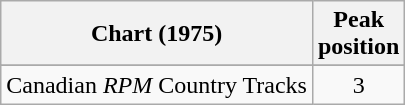<table class="wikitable sortable">
<tr>
<th align="left">Chart (1975)</th>
<th align="center">Peak<br>position</th>
</tr>
<tr>
</tr>
<tr>
<td align="left">Canadian <em>RPM</em> Country Tracks</td>
<td align="center">3</td>
</tr>
</table>
